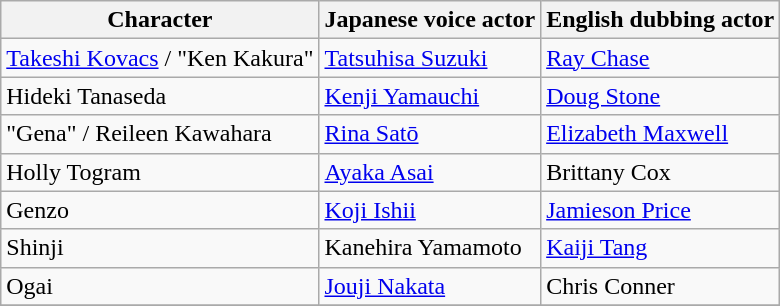<table class="wikitable">
<tr>
<th>Character</th>
<th>Japanese voice actor</th>
<th>English dubbing actor</th>
</tr>
<tr>
<td><a href='#'>Takeshi Kovacs</a> / "Ken Kakura"</td>
<td><a href='#'>Tatsuhisa Suzuki</a></td>
<td><a href='#'>Ray Chase</a></td>
</tr>
<tr>
<td>Hideki Tanaseda</td>
<td><a href='#'>Kenji Yamauchi</a></td>
<td><a href='#'>Doug Stone</a></td>
</tr>
<tr>
<td>"Gena" / Reileen Kawahara</td>
<td><a href='#'>Rina Satō</a></td>
<td><a href='#'>Elizabeth Maxwell</a></td>
</tr>
<tr>
<td>Holly Togram</td>
<td><a href='#'>Ayaka Asai</a></td>
<td>Brittany Cox</td>
</tr>
<tr>
<td>Genzo</td>
<td><a href='#'>Koji Ishii</a></td>
<td><a href='#'>Jamieson Price</a></td>
</tr>
<tr>
<td>Shinji</td>
<td>Kanehira Yamamoto</td>
<td><a href='#'>Kaiji Tang</a></td>
</tr>
<tr>
<td>Ogai</td>
<td><a href='#'>Jouji Nakata</a></td>
<td>Chris Conner</td>
</tr>
<tr>
</tr>
</table>
